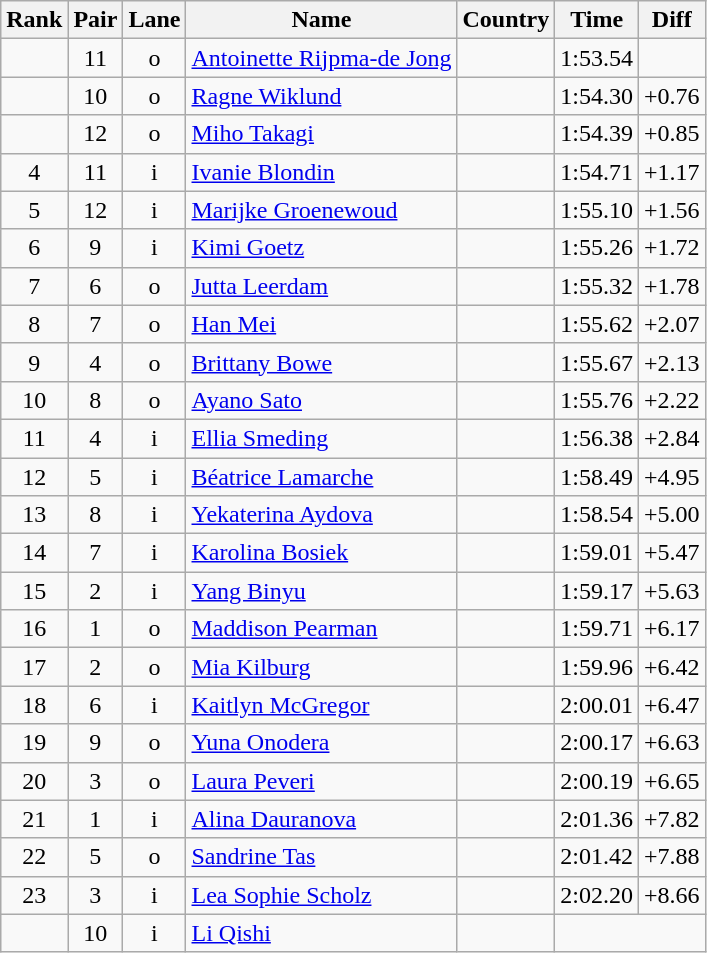<table class="wikitable sortable" style="text-align:center">
<tr>
<th>Rank</th>
<th>Pair</th>
<th>Lane</th>
<th>Name</th>
<th>Country</th>
<th>Time</th>
<th>Diff</th>
</tr>
<tr>
<td></td>
<td>11</td>
<td>o</td>
<td align=left><a href='#'>Antoinette Rijpma-de Jong</a></td>
<td align=left></td>
<td>1:53.54</td>
<td></td>
</tr>
<tr>
<td></td>
<td>10</td>
<td>o</td>
<td align=left><a href='#'>Ragne Wiklund</a></td>
<td align=left></td>
<td>1:54.30</td>
<td>+0.76</td>
</tr>
<tr>
<td></td>
<td>12</td>
<td>o</td>
<td align=left><a href='#'>Miho Takagi</a></td>
<td align=left></td>
<td>1:54.39</td>
<td>+0.85</td>
</tr>
<tr>
<td>4</td>
<td>11</td>
<td>i</td>
<td align=left><a href='#'>Ivanie Blondin</a></td>
<td align=left></td>
<td>1:54.71</td>
<td>+1.17</td>
</tr>
<tr>
<td>5</td>
<td>12</td>
<td>i</td>
<td align=left><a href='#'>Marijke Groenewoud</a></td>
<td align=left></td>
<td>1:55.10</td>
<td>+1.56</td>
</tr>
<tr>
<td>6</td>
<td>9</td>
<td>i</td>
<td align=left><a href='#'>Kimi Goetz</a></td>
<td align=left></td>
<td>1:55.26</td>
<td>+1.72</td>
</tr>
<tr>
<td>7</td>
<td>6</td>
<td>o</td>
<td align=left><a href='#'>Jutta Leerdam</a></td>
<td align=left></td>
<td>1:55.32</td>
<td>+1.78</td>
</tr>
<tr>
<td>8</td>
<td>7</td>
<td>o</td>
<td align=left><a href='#'>Han Mei</a></td>
<td align=left></td>
<td>1:55.62</td>
<td>+2.07</td>
</tr>
<tr>
<td>9</td>
<td>4</td>
<td>o</td>
<td align=left><a href='#'>Brittany Bowe</a></td>
<td align=left></td>
<td>1:55.67</td>
<td>+2.13</td>
</tr>
<tr>
<td>10</td>
<td>8</td>
<td>o</td>
<td align=left><a href='#'>Ayano Sato</a></td>
<td align=left></td>
<td>1:55.76</td>
<td>+2.22</td>
</tr>
<tr>
<td>11</td>
<td>4</td>
<td>i</td>
<td align=left><a href='#'>Ellia Smeding</a></td>
<td align=left></td>
<td>1:56.38</td>
<td>+2.84</td>
</tr>
<tr>
<td>12</td>
<td>5</td>
<td>i</td>
<td align=left><a href='#'>Béatrice Lamarche</a></td>
<td align=left></td>
<td>1:58.49</td>
<td>+4.95</td>
</tr>
<tr>
<td>13</td>
<td>8</td>
<td>i</td>
<td align=left><a href='#'>Yekaterina Aydova</a></td>
<td align=left></td>
<td>1:58.54</td>
<td>+5.00</td>
</tr>
<tr>
<td>14</td>
<td>7</td>
<td>i</td>
<td align=left><a href='#'>Karolina Bosiek</a></td>
<td align=left></td>
<td>1:59.01</td>
<td>+5.47</td>
</tr>
<tr>
<td>15</td>
<td>2</td>
<td>i</td>
<td align=left><a href='#'>Yang Binyu</a></td>
<td align=left></td>
<td>1:59.17</td>
<td>+5.63</td>
</tr>
<tr>
<td>16</td>
<td>1</td>
<td>o</td>
<td align=left><a href='#'>Maddison Pearman</a></td>
<td align=left></td>
<td>1:59.71</td>
<td>+6.17</td>
</tr>
<tr>
<td>17</td>
<td>2</td>
<td>o</td>
<td align=left><a href='#'>Mia Kilburg</a></td>
<td align=left></td>
<td>1:59.96</td>
<td>+6.42</td>
</tr>
<tr>
<td>18</td>
<td>6</td>
<td>i</td>
<td align=left><a href='#'>Kaitlyn McGregor</a></td>
<td align=left></td>
<td>2:00.01</td>
<td>+6.47</td>
</tr>
<tr>
<td>19</td>
<td>9</td>
<td>o</td>
<td align=left><a href='#'>Yuna Onodera</a></td>
<td align=left></td>
<td>2:00.17</td>
<td>+6.63</td>
</tr>
<tr>
<td>20</td>
<td>3</td>
<td>o</td>
<td align=left><a href='#'>Laura Peveri</a></td>
<td align=left></td>
<td>2:00.19</td>
<td>+6.65</td>
</tr>
<tr>
<td>21</td>
<td>1</td>
<td>i</td>
<td align=left><a href='#'>Alina Dauranova</a></td>
<td align=left></td>
<td>2:01.36</td>
<td>+7.82</td>
</tr>
<tr>
<td>22</td>
<td>5</td>
<td>o</td>
<td align=left><a href='#'>Sandrine Tas</a></td>
<td align=left></td>
<td>2:01.42</td>
<td>+7.88</td>
</tr>
<tr>
<td>23</td>
<td>3</td>
<td>i</td>
<td align=left><a href='#'>Lea Sophie Scholz</a></td>
<td align=left></td>
<td>2:02.20</td>
<td>+8.66</td>
</tr>
<tr>
<td></td>
<td>10</td>
<td>i</td>
<td align=left><a href='#'>Li Qishi</a></td>
<td align=left></td>
<td colspan=2></td>
</tr>
</table>
